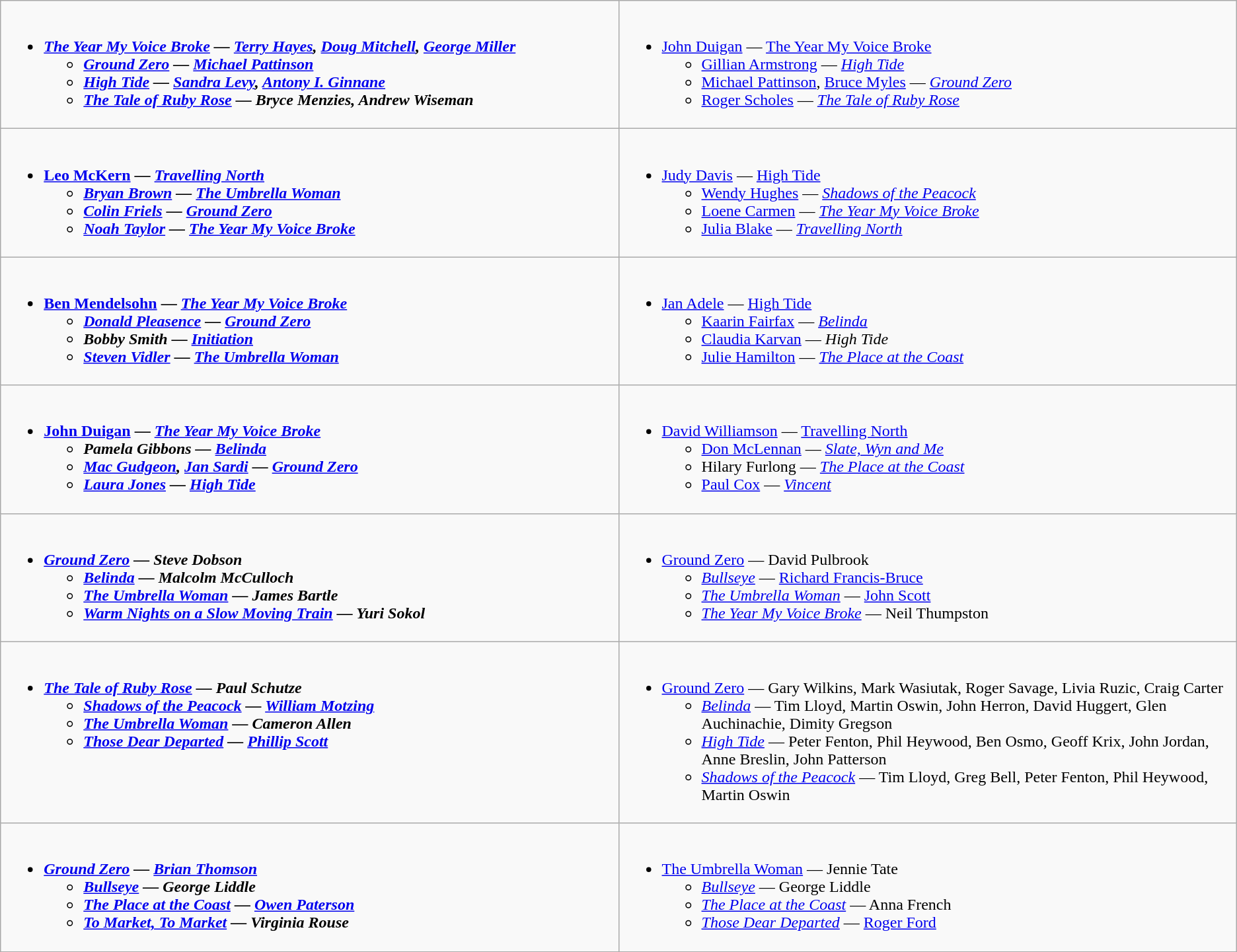<table class="wikitable" style="width=">
<tr>
<td valign="top" width="50%"><br><ul><li><strong><em><a href='#'>The Year My Voice Broke</a><em> — <a href='#'>Terry Hayes</a>, <a href='#'>Doug Mitchell</a>, <a href='#'>George Miller</a><strong><ul><li></em><a href='#'>Ground Zero</a><em> — <a href='#'>Michael Pattinson</a></li><li></em><a href='#'>High Tide</a><em> — <a href='#'>Sandra Levy</a>, <a href='#'>Antony I. Ginnane</a></li><li></em><a href='#'>The Tale of Ruby Rose</a><em> — Bryce Menzies, Andrew Wiseman</li></ul></li></ul></td>
<td valign="top" width="50%"><br><ul><li></strong><a href='#'>John Duigan</a> — </em><a href='#'>The Year My Voice Broke</a></em></strong><ul><li><a href='#'>Gillian Armstrong</a> — <em><a href='#'>High Tide</a></em></li><li><a href='#'>Michael Pattinson</a>, <a href='#'>Bruce Myles</a> — <em><a href='#'>Ground Zero</a></em></li><li><a href='#'>Roger Scholes</a> — <em><a href='#'>The Tale of Ruby Rose</a></em></li></ul></li></ul></td>
</tr>
<tr>
<td valign="top" width="50%"><br><ul><li><strong><a href='#'>Leo McKern</a> — <em><a href='#'>Travelling North</a><strong><em><ul><li><a href='#'>Bryan Brown</a> — </em><a href='#'>The Umbrella Woman</a><em></li><li><a href='#'>Colin Friels</a> — </em><a href='#'>Ground Zero</a><em></li><li><a href='#'>Noah Taylor</a> — </em><a href='#'>The Year My Voice Broke</a><em></li></ul></li></ul></td>
<td valign="top" width="50%"><br><ul><li></strong><a href='#'>Judy Davis</a> — </em><a href='#'>High Tide</a></em></strong><ul><li><a href='#'>Wendy Hughes</a> — <em><a href='#'>Shadows of the Peacock</a></em></li><li><a href='#'>Loene Carmen</a> — <em><a href='#'>The Year My Voice Broke</a></em></li><li><a href='#'>Julia Blake</a> — <em><a href='#'>Travelling North</a></em></li></ul></li></ul></td>
</tr>
<tr>
<td valign="top" width="50%"><br><ul><li><strong><a href='#'>Ben Mendelsohn</a> — <em><a href='#'>The Year My Voice Broke</a><strong><em><ul><li><a href='#'>Donald Pleasence</a> — </em><a href='#'>Ground Zero</a><em></li><li>Bobby Smith — </em><a href='#'>Initiation</a><em></li><li><a href='#'>Steven Vidler</a> — </em><a href='#'>The Umbrella Woman</a><em></li></ul></li></ul></td>
<td valign="top" width="50%"><br><ul><li></strong><a href='#'>Jan Adele</a> — </em><a href='#'>High Tide</a></em></strong><ul><li><a href='#'>Kaarin Fairfax</a> — <em><a href='#'>Belinda</a></em></li><li><a href='#'>Claudia Karvan</a> — <em>High Tide</em></li><li><a href='#'>Julie Hamilton</a> — <em><a href='#'>The Place at the Coast</a></em></li></ul></li></ul></td>
</tr>
<tr>
<td valign="top" width="50%"><br><ul><li><strong><a href='#'>John Duigan</a> — <em><a href='#'>The Year My Voice Broke</a><strong><em><ul><li>Pamela Gibbons — </em><a href='#'>Belinda</a><em></li><li><a href='#'>Mac Gudgeon</a>, <a href='#'>Jan Sardi</a> — </em><a href='#'>Ground Zero</a><em></li><li><a href='#'>Laura Jones</a> — </em><a href='#'>High Tide</a><em></li></ul></li></ul></td>
<td valign="top" width="50%"><br><ul><li></strong><a href='#'>David Williamson</a> — </em><a href='#'>Travelling North</a></em></strong><ul><li><a href='#'>Don McLennan</a> — <em><a href='#'>Slate, Wyn and Me</a></em></li><li>Hilary Furlong — <em><a href='#'>The Place at the Coast</a></em></li><li><a href='#'>Paul Cox</a> — <em><a href='#'>Vincent</a></em></li></ul></li></ul></td>
</tr>
<tr>
<td valign="top" width="50%"><br><ul><li><strong><em><a href='#'>Ground Zero</a><em> — Steve Dobson<strong><ul><li></em><a href='#'>Belinda</a><em> — Malcolm McCulloch</li><li></em><a href='#'>The Umbrella Woman</a><em> — James Bartle</li><li></em><a href='#'>Warm Nights on a Slow Moving Train</a><em> — Yuri Sokol</li></ul></li></ul></td>
<td valign="top" width="50%"><br><ul><li></em></strong><a href='#'>Ground Zero</a></em> — David Pulbrook</strong><ul><li><em><a href='#'>Bullseye</a></em> — <a href='#'>Richard Francis-Bruce</a></li><li><em><a href='#'>The Umbrella Woman</a></em> — <a href='#'>John Scott</a></li><li><em><a href='#'>The Year My Voice Broke</a></em> — Neil Thumpston</li></ul></li></ul></td>
</tr>
<tr>
<td valign="top" width="50%"><br><ul><li><strong><em><a href='#'>The Tale of Ruby Rose</a><em> — Paul Schutze<strong><ul><li></em><a href='#'>Shadows of the Peacock</a><em> — <a href='#'>William Motzing</a></li><li></em><a href='#'>The Umbrella Woman</a><em> — Cameron Allen</li><li></em><a href='#'>Those Dear Departed</a><em> — <a href='#'>Phillip Scott</a></li></ul></li></ul></td>
<td valign="top" width="50%"><br><ul><li></em></strong><a href='#'>Ground Zero</a></em> — Gary Wilkins, Mark Wasiutak, Roger Savage, Livia Ruzic, Craig Carter</strong><ul><li><em><a href='#'>Belinda</a></em> — Tim Lloyd, Martin Oswin, John Herron, David Huggert, Glen Auchinachie, Dimity Gregson</li><li><em><a href='#'>High Tide</a></em> — Peter Fenton, Phil Heywood, Ben Osmo, Geoff Krix, John Jordan, Anne Breslin, John Patterson</li><li><em><a href='#'>Shadows of the Peacock</a></em> — Tim Lloyd, Greg Bell, Peter Fenton, Phil Heywood, Martin Oswin</li></ul></li></ul></td>
</tr>
<tr>
<td valign="top" width="50%"><br><ul><li><strong><em><a href='#'>Ground Zero</a><em> — <a href='#'>Brian Thomson</a><strong><ul><li></em><a href='#'>Bullseye</a><em> — George Liddle</li><li></em><a href='#'>The Place at the Coast</a><em> — <a href='#'>Owen Paterson</a></li><li></em><a href='#'>To Market, To Market</a><em> — Virginia Rouse</li></ul></li></ul></td>
<td valign="top" width="50%"><br><ul><li></em></strong><a href='#'>The Umbrella Woman</a></em> — Jennie Tate</strong><ul><li><em><a href='#'>Bullseye</a></em> — George Liddle</li><li><em><a href='#'>The Place at the Coast</a></em> — Anna French</li><li><em><a href='#'>Those Dear Departed</a></em> — <a href='#'>Roger Ford</a></li></ul></li></ul></td>
</tr>
<tr>
</tr>
</table>
